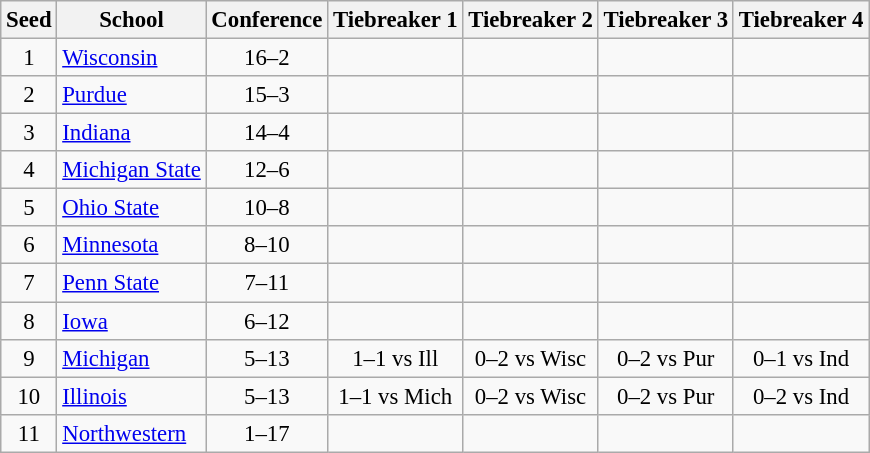<table class="wikitable" style="font-size: 95%; text-align:center;">
<tr>
<th>Seed</th>
<th>School</th>
<th>Conference</th>
<th>Tiebreaker 1</th>
<th>Tiebreaker 2</th>
<th>Tiebreaker 3</th>
<th>Tiebreaker 4</th>
</tr>
<tr>
<td>1</td>
<td align=left><a href='#'>Wisconsin</a></td>
<td>16–2</td>
<td></td>
<td></td>
<td></td>
<td></td>
</tr>
<tr>
<td>2</td>
<td align=left><a href='#'>Purdue</a></td>
<td>15–3</td>
<td></td>
<td></td>
<td></td>
<td></td>
</tr>
<tr>
<td>3</td>
<td align=left><a href='#'>Indiana</a></td>
<td>14–4</td>
<td></td>
<td></td>
<td></td>
<td></td>
</tr>
<tr>
<td>4</td>
<td align=left><a href='#'>Michigan State</a></td>
<td>12–6</td>
<td></td>
<td></td>
<td></td>
<td></td>
</tr>
<tr>
<td>5</td>
<td align=left><a href='#'>Ohio State</a></td>
<td>10–8</td>
<td></td>
<td></td>
<td></td>
<td></td>
</tr>
<tr>
<td>6</td>
<td align=left><a href='#'>Minnesota</a></td>
<td>8–10</td>
<td></td>
<td></td>
<td></td>
<td></td>
</tr>
<tr>
<td>7</td>
<td align=left><a href='#'>Penn State</a></td>
<td>7–11</td>
<td></td>
<td></td>
<td></td>
<td></td>
</tr>
<tr>
<td>8</td>
<td align=left><a href='#'>Iowa</a></td>
<td>6–12</td>
<td></td>
<td></td>
<td></td>
<td></td>
</tr>
<tr>
<td>9</td>
<td align=left><a href='#'>Michigan</a></td>
<td>5–13</td>
<td>1–1 vs Ill</td>
<td>0–2 vs Wisc</td>
<td>0–2 vs Pur</td>
<td>0–1 vs Ind</td>
</tr>
<tr>
<td>10</td>
<td align=left><a href='#'>Illinois</a></td>
<td>5–13</td>
<td>1–1 vs Mich</td>
<td>0–2 vs Wisc</td>
<td>0–2 vs Pur</td>
<td>0–2 vs Ind</td>
</tr>
<tr>
<td>11</td>
<td align=left><a href='#'>Northwestern</a></td>
<td>1–17</td>
<td></td>
<td></td>
<td></td>
<td></td>
</tr>
</table>
